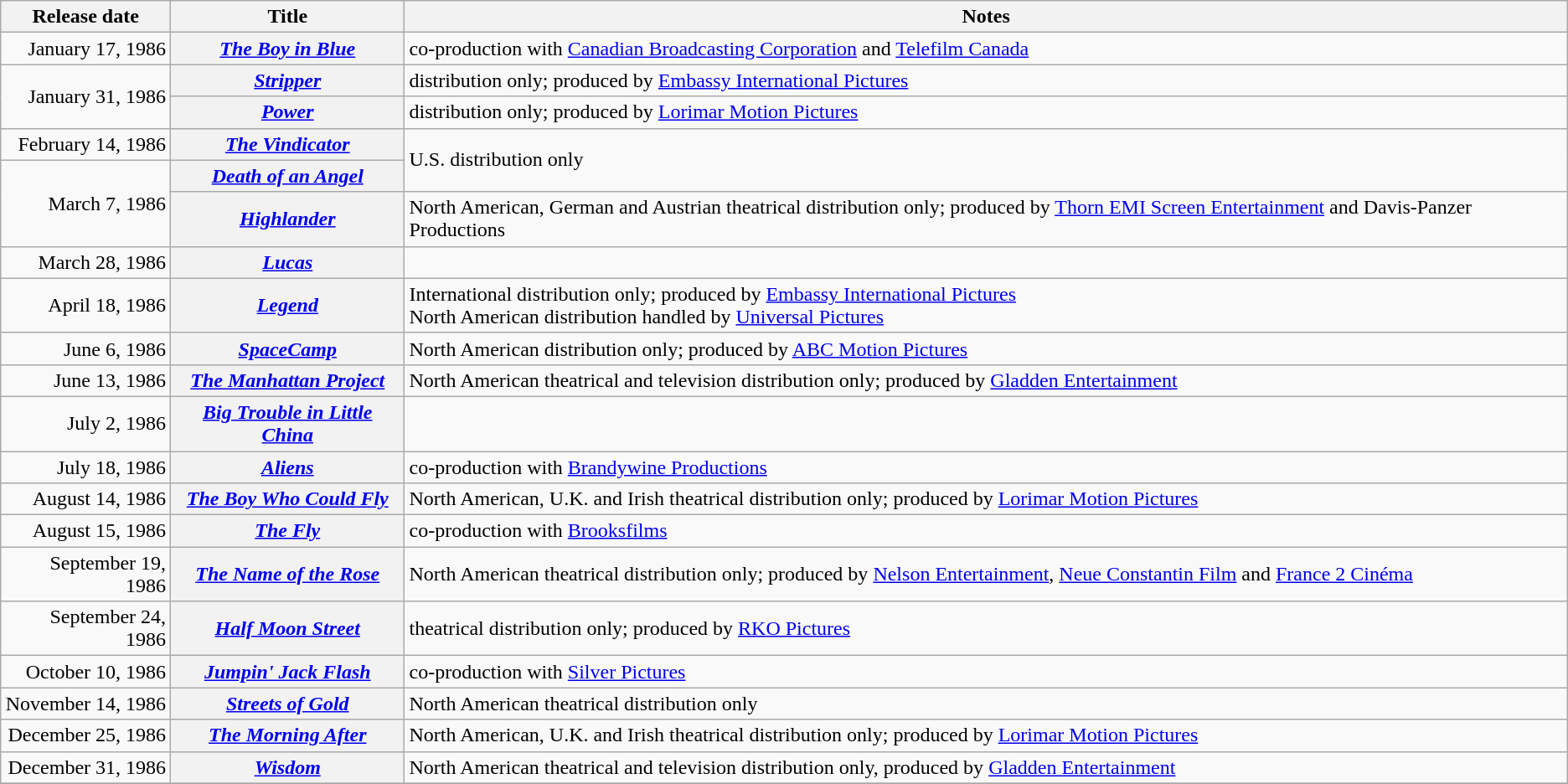<table class="wikitable plainrowheaders sortable">
<tr>
<th scope="col">Release date</th>
<th scope="col">Title</th>
<th scope="col" class="unsortable">Notes</th>
</tr>
<tr>
<td style="text-align:right;">January 17, 1986</td>
<th scope="row"><em><a href='#'>The Boy in Blue</a></em></th>
<td>co-production with <a href='#'>Canadian Broadcasting Corporation</a> and <a href='#'>Telefilm Canada</a></td>
</tr>
<tr>
<td style="text-align:right;" rowspan="2">January 31, 1986</td>
<th scope="row"><em><a href='#'>Stripper</a></em></th>
<td>distribution only; produced by <a href='#'>Embassy International Pictures</a></td>
</tr>
<tr>
<th scope="row"><em><a href='#'>Power</a></em></th>
<td>distribution only; produced by <a href='#'>Lorimar Motion Pictures</a></td>
</tr>
<tr>
<td style="text-align:right;">February 14, 1986</td>
<th scope="row"><em><a href='#'>The Vindicator</a></em></th>
<td rowspan="2">U.S. distribution only</td>
</tr>
<tr>
<td style="text-align:right;" rowspan="2">March 7, 1986</td>
<th scope="row"><em><a href='#'>Death of an Angel</a></em></th>
</tr>
<tr>
<th scope="row"><em><a href='#'>Highlander</a></em></th>
<td>North American, German and Austrian theatrical distribution only; produced by <a href='#'>Thorn EMI Screen Entertainment</a> and Davis-Panzer Productions</td>
</tr>
<tr>
<td style="text-align:right;">March 28, 1986</td>
<th scope="row"><em><a href='#'>Lucas</a></em></th>
<td></td>
</tr>
<tr>
<td style="text-align:right;">April 18, 1986</td>
<th scope="row"><em><a href='#'>Legend</a></em></th>
<td>International distribution only; produced by <a href='#'>Embassy International Pictures</a><br>North American distribution handled by <a href='#'>Universal Pictures</a></td>
</tr>
<tr>
<td style="text-align:right;">June 6, 1986</td>
<th scope="row"><em><a href='#'>SpaceCamp</a></em></th>
<td>North American distribution only; produced by <a href='#'>ABC Motion Pictures</a></td>
</tr>
<tr>
<td style="text-align:right;">June 13, 1986</td>
<th scope="row"><em><a href='#'>The Manhattan Project</a></em></th>
<td>North American theatrical and television distribution only; produced by <a href='#'>Gladden Entertainment</a></td>
</tr>
<tr>
<td style="text-align:right;">July 2, 1986</td>
<th scope="row"><em><a href='#'>Big Trouble in Little China</a></em></th>
<td></td>
</tr>
<tr>
<td style="text-align:right;">July 18, 1986</td>
<th scope="row"><em><a href='#'>Aliens</a></em></th>
<td>co-production with <a href='#'>Brandywine Productions</a></td>
</tr>
<tr>
<td style="text-align:right;">August 14, 1986</td>
<th scope="row"><em><a href='#'>The Boy Who Could Fly</a></em></th>
<td>North American, U.K. and Irish theatrical distribution only; produced by <a href='#'>Lorimar Motion Pictures</a></td>
</tr>
<tr>
<td style="text-align:right;">August 15, 1986</td>
<th scope="row"><em><a href='#'>The Fly</a></em></th>
<td>co-production with <a href='#'>Brooksfilms</a></td>
</tr>
<tr>
<td style="text-align:right;">September 19, 1986</td>
<th scope="row"><em><a href='#'>The Name of the Rose</a></em></th>
<td>North American theatrical distribution only; produced by <a href='#'>Nelson Entertainment</a>, <a href='#'>Neue Constantin Film</a> and <a href='#'>France 2 Cinéma</a></td>
</tr>
<tr>
<td style="text-align:right;">September 24, 1986</td>
<th scope="row"><em><a href='#'>Half Moon Street</a></em></th>
<td>theatrical distribution only; produced by <a href='#'>RKO Pictures</a></td>
</tr>
<tr>
<td style="text-align:right;">October 10, 1986</td>
<th scope="row"><em><a href='#'>Jumpin' Jack Flash</a></em></th>
<td>co-production with <a href='#'>Silver Pictures</a></td>
</tr>
<tr>
<td style="text-align:right;">November 14, 1986</td>
<th scope="row"><em><a href='#'>Streets of Gold</a></em></th>
<td>North American theatrical distribution only</td>
</tr>
<tr>
<td style="text-align:right;">December 25, 1986</td>
<th scope="row"><em><a href='#'>The Morning After</a></em></th>
<td>North American, U.K. and Irish theatrical distribution only; produced by <a href='#'>Lorimar Motion Pictures</a></td>
</tr>
<tr>
<td style="text-align:right;">December 31, 1986</td>
<th scope="row"><em><a href='#'>Wisdom</a></em></th>
<td>North American theatrical and television distribution only, produced by <a href='#'>Gladden Entertainment</a></td>
</tr>
<tr>
</tr>
</table>
